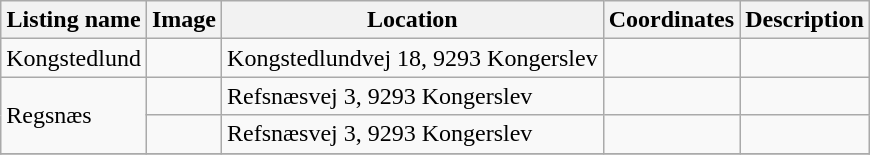<table class="wikitable sortable">
<tr>
<th>Listing name</th>
<th>Image</th>
<th>Location</th>
<th>Coordinates</th>
<th>Description</th>
</tr>
<tr>
<td>Kongstedlund</td>
<td></td>
<td>Kongstedlundvej 18, 9293 Kongerslev</td>
<td></td>
<td></td>
</tr>
<tr>
<td rowspan="2">Regsnæs</td>
<td></td>
<td>Refsnæsvej 3, 9293 Kongerslev</td>
<td></td>
<td></td>
</tr>
<tr>
<td></td>
<td>Refsnæsvej 3, 9293 Kongerslev</td>
<td></td>
<td></td>
</tr>
<tr>
</tr>
</table>
